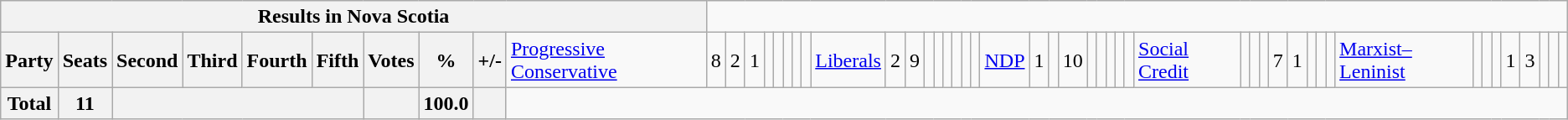<table class="wikitable">
<tr>
<th colspan=11>Results in Nova Scotia</th>
</tr>
<tr>
<th colspan=2>Party</th>
<th>Seats</th>
<th>Second</th>
<th>Third</th>
<th>Fourth</th>
<th>Fifth</th>
<th>Votes</th>
<th>%</th>
<th>+/-<br></th>
<td><a href='#'>Progressive Conservative</a></td>
<td align="right">8</td>
<td align="right">2</td>
<td align="right">1</td>
<td align="right"></td>
<td align="right"></td>
<td align="right"></td>
<td align="right"></td>
<td align="right"><br></td>
<td><a href='#'>Liberals</a></td>
<td align="right">2</td>
<td align="right">9</td>
<td align="right"></td>
<td align="right"></td>
<td align="right"></td>
<td align="right"></td>
<td align="right"></td>
<td align="right"><br></td>
<td><a href='#'>NDP</a></td>
<td align="right">1</td>
<td align="right"></td>
<td align="right">10</td>
<td align="right"></td>
<td align="right"></td>
<td align="right"></td>
<td align="right"></td>
<td align="right"><br></td>
<td><a href='#'>Social Credit</a></td>
<td align="right"></td>
<td align="right"></td>
<td align="right"></td>
<td align="right">7</td>
<td align="right">1</td>
<td align="right"></td>
<td align="right"></td>
<td align="right"><br></td>
<td><a href='#'>Marxist–Leninist</a></td>
<td align="right"></td>
<td align="right"></td>
<td align="right"></td>
<td align="right">1</td>
<td align="right">3</td>
<td align="right"></td>
<td align="right"></td>
<td align="right"></td>
</tr>
<tr>
<th colspan="2">Total</th>
<th>11</th>
<th colspan="4"></th>
<th></th>
<th>100.0</th>
<th></th>
</tr>
</table>
